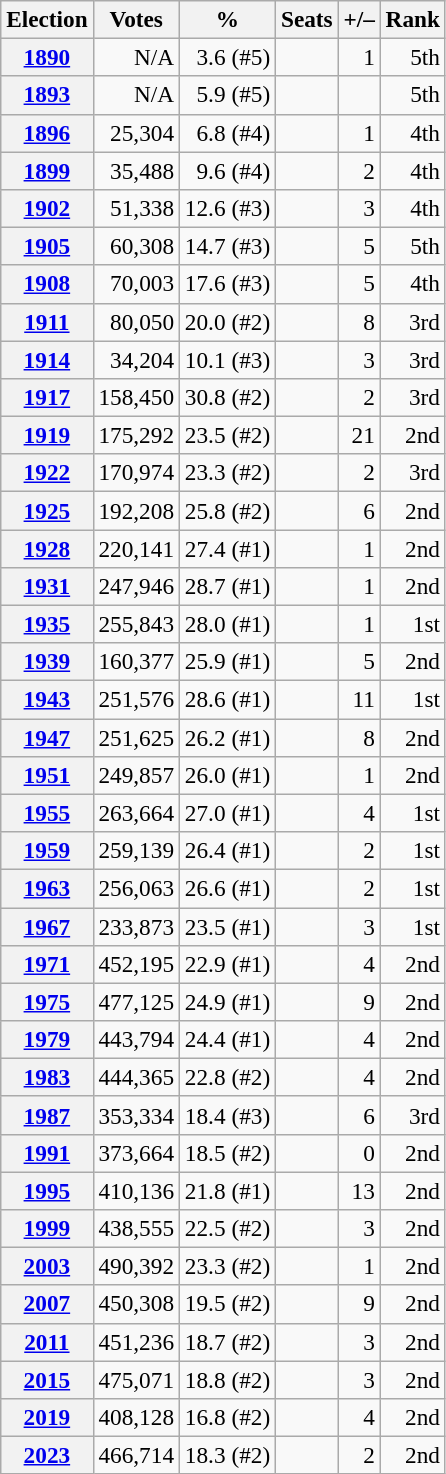<table class="wikitable" style="font-size:97%; text-align:right;">
<tr>
<th>Election</th>
<th>Votes</th>
<th>%</th>
<th>Seats</th>
<th>+/–</th>
<th>Rank</th>
</tr>
<tr>
<th><a href='#'>1890</a></th>
<td>N/A</td>
<td>3.6 (#5)</td>
<td></td>
<td> 1</td>
<td>5th</td>
</tr>
<tr>
<th><a href='#'>1893</a></th>
<td>N/A</td>
<td>5.9 (#5)</td>
<td></td>
<td></td>
<td>5th </td>
</tr>
<tr>
<th><a href='#'>1896</a></th>
<td>25,304</td>
<td>6.8 (#4)</td>
<td></td>
<td> 1</td>
<td>4th </td>
</tr>
<tr>
<th><a href='#'>1899</a></th>
<td>35,488</td>
<td>9.6 (#4)</td>
<td></td>
<td> 2</td>
<td>4th </td>
</tr>
<tr>
<th><a href='#'>1902</a></th>
<td>51,338</td>
<td>12.6 (#3)</td>
<td></td>
<td> 3</td>
<td>4th </td>
</tr>
<tr>
<th><a href='#'>1905</a></th>
<td>60,308</td>
<td>14.7 (#3)</td>
<td></td>
<td> 5</td>
<td>5th </td>
</tr>
<tr>
<th><a href='#'>1908</a></th>
<td>70,003</td>
<td>17.6 (#3)</td>
<td></td>
<td> 5</td>
<td>4th </td>
</tr>
<tr>
<th><a href='#'>1911</a></th>
<td>80,050</td>
<td>20.0 (#2)</td>
<td></td>
<td> 8</td>
<td>3rd </td>
</tr>
<tr>
<th><a href='#'>1914</a></th>
<td>34,204</td>
<td>10.1 (#3)</td>
<td></td>
<td> 3</td>
<td>3rd </td>
</tr>
<tr>
<th><a href='#'>1917</a></th>
<td>158,450</td>
<td>30.8 (#2)</td>
<td></td>
<td> 2</td>
<td>3rd </td>
</tr>
<tr>
<th><a href='#'>1919</a></th>
<td>175,292</td>
<td>23.5 (#2)</td>
<td></td>
<td> 21</td>
<td>2nd </td>
</tr>
<tr>
<th><a href='#'>1922</a></th>
<td>170,974</td>
<td>23.3 (#2)</td>
<td></td>
<td> 2</td>
<td>3rd </td>
</tr>
<tr>
<th><a href='#'>1925</a></th>
<td>192,208</td>
<td>25.8 (#2)</td>
<td></td>
<td> 6</td>
<td>2nd </td>
</tr>
<tr>
<th><a href='#'>1928</a></th>
<td>220,141</td>
<td>27.4 (#1)</td>
<td></td>
<td> 1</td>
<td>2nd </td>
</tr>
<tr>
<th><a href='#'>1931</a></th>
<td>247,946</td>
<td>28.7 (#1)</td>
<td></td>
<td> 1</td>
<td>2nd </td>
</tr>
<tr>
<th><a href='#'>1935</a></th>
<td>255,843</td>
<td>28.0 (#1)</td>
<td></td>
<td> 1</td>
<td>1st </td>
</tr>
<tr>
<th><a href='#'>1939</a></th>
<td>160,377</td>
<td>25.9 (#1)</td>
<td></td>
<td> 5</td>
<td>2nd </td>
</tr>
<tr>
<th><a href='#'>1943</a></th>
<td>251,576</td>
<td>28.6 (#1)</td>
<td></td>
<td> 11</td>
<td>1st </td>
</tr>
<tr>
<th><a href='#'>1947</a></th>
<td>251,625</td>
<td>26.2 (#1)</td>
<td></td>
<td> 8</td>
<td>2nd </td>
</tr>
<tr>
<th><a href='#'>1951</a></th>
<td>249,857</td>
<td>26.0 (#1)</td>
<td></td>
<td> 1</td>
<td>2nd </td>
</tr>
<tr>
<th><a href='#'>1955</a></th>
<td>263,664</td>
<td>27.0 (#1)</td>
<td></td>
<td> 4</td>
<td>1st </td>
</tr>
<tr>
<th><a href='#'>1959</a></th>
<td>259,139</td>
<td>26.4 (#1)</td>
<td></td>
<td> 2</td>
<td>1st </td>
</tr>
<tr>
<th><a href='#'>1963</a></th>
<td>256,063</td>
<td>26.6 (#1)</td>
<td></td>
<td> 2</td>
<td>1st </td>
</tr>
<tr>
<th><a href='#'>1967</a></th>
<td>233,873</td>
<td>23.5 (#1)</td>
<td></td>
<td> 3</td>
<td>1st </td>
</tr>
<tr>
<th><a href='#'>1971</a></th>
<td>452,195</td>
<td>22.9 (#1)</td>
<td></td>
<td> 4</td>
<td>2nd </td>
</tr>
<tr>
<th><a href='#'>1975</a></th>
<td>477,125</td>
<td>24.9 (#1)</td>
<td></td>
<td> 9</td>
<td>2nd </td>
</tr>
<tr>
<th><a href='#'>1979</a></th>
<td>443,794</td>
<td>24.4 (#1)</td>
<td></td>
<td> 4</td>
<td>2nd </td>
</tr>
<tr>
<th><a href='#'>1983</a></th>
<td>444,365</td>
<td>22.8 (#2)</td>
<td></td>
<td> 4</td>
<td>2nd </td>
</tr>
<tr>
<th><a href='#'>1987</a></th>
<td>353,334</td>
<td>18.4 (#3)</td>
<td></td>
<td> 6</td>
<td>3rd </td>
</tr>
<tr>
<th><a href='#'>1991</a></th>
<td>373,664</td>
<td>18.5 (#2)</td>
<td></td>
<td> 0</td>
<td>2nd </td>
</tr>
<tr>
<th><a href='#'>1995</a></th>
<td>410,136</td>
<td>21.8 (#1)</td>
<td></td>
<td> 13</td>
<td>2nd </td>
</tr>
<tr>
<th><a href='#'>1999</a></th>
<td>438,555</td>
<td>22.5 (#2)</td>
<td></td>
<td> 3</td>
<td>2nd </td>
</tr>
<tr>
<th><a href='#'>2003</a></th>
<td>490,392</td>
<td>23.3 (#2)</td>
<td></td>
<td> 1</td>
<td>2nd </td>
</tr>
<tr>
<th><a href='#'>2007</a></th>
<td>450,308</td>
<td>19.5 (#2)</td>
<td></td>
<td> 9</td>
<td>2nd </td>
</tr>
<tr>
<th><a href='#'>2011</a></th>
<td>451,236</td>
<td>18.7 (#2)</td>
<td></td>
<td> 3</td>
<td>2nd </td>
</tr>
<tr>
<th><a href='#'>2015</a></th>
<td>475,071</td>
<td>18.8 (#2)</td>
<td></td>
<td> 3</td>
<td>2nd </td>
</tr>
<tr>
<th><a href='#'>2019</a></th>
<td>408,128</td>
<td>16.8 (#2)</td>
<td></td>
<td> 4</td>
<td>2nd </td>
</tr>
<tr>
<th><a href='#'>2023</a></th>
<td>466,714</td>
<td>18.3 (#2)</td>
<td></td>
<td> 2</td>
<td>2nd </td>
</tr>
</table>
